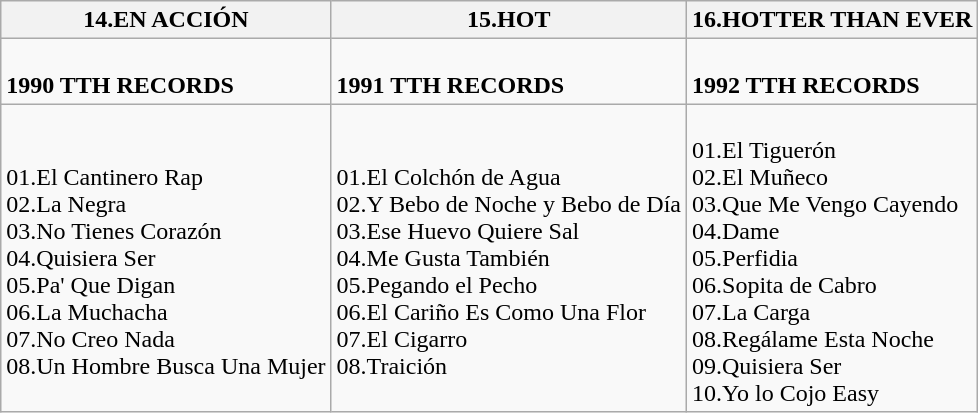<table class="wikitable" border="1">
<tr>
<th><strong>14.EN ACCIÓN</strong></th>
<th><strong>15.HOT</strong></th>
<th><strong>16.HOTTER THAN EVER</strong></th>
</tr>
<tr>
<td><br><strong>1990 TTH RECORDS</strong></td>
<td><br><strong>1991 TTH RECORDS</strong></td>
<td><br><strong>1992 TTH RECORDS</strong></td>
</tr>
<tr>
<td><br>01.El Cantinero Rap<br>02.La Negra<br>03.No Tienes Corazón<br>04.Quisiera Ser<br>05.Pa' Que Digan<br>06.La Muchacha<br>07.No Creo Nada<br>08.Un Hombre Busca Una Mujer</td>
<td><br>01.El Colchón de Agua<br>02.Y Bebo de Noche y Bebo de Día<br>03.Ese Huevo Quiere Sal<br>04.Me Gusta También<br>05.Pegando el Pecho<br>06.El Cariño Es Como Una Flor<br>07.El Cigarro<br>08.Traición</td>
<td><br>01.El Tiguerón<br>02.El Muñeco<br>03.Que Me Vengo Cayendo<br>04.Dame<br>05.Perfidia<br>06.Sopita de Cabro<br>07.La Carga<br>08.Regálame Esta Noche<br>09.Quisiera Ser<br>10.Yo lo Cojo Easy</td>
</tr>
</table>
